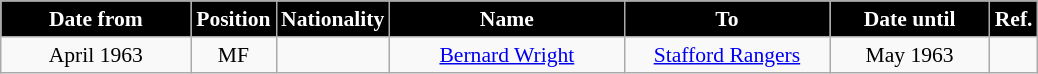<table class="wikitable" style="text-align:center; font-size:90%; ">
<tr>
<th style="background:#000000; color:white; width:120px;">Date from</th>
<th style="background:#000000; color:white; width:50px;">Position</th>
<th style="background:#000000; color:white; width:50px;">Nationality</th>
<th style="background:#000000; color:white; width:150px;">Name</th>
<th style="background:#000000; color:white; width:130px;">To</th>
<th style="background:#000000; color:white; width:100px;">Date until</th>
<th style="background:#000000; color:white; width:25px;">Ref.</th>
</tr>
<tr>
<td>April 1963</td>
<td>MF</td>
<td></td>
<td><a href='#'>Bernard Wright</a></td>
<td><a href='#'>Stafford Rangers</a></td>
<td>May 1963</td>
<td></td>
</tr>
</table>
